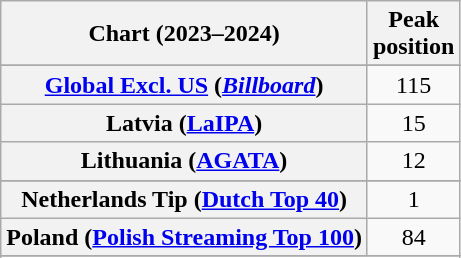<table class="wikitable sortable plainrowheaders" style="text-align:center">
<tr>
<th scope="col">Chart (2023–2024)</th>
<th scope="col">Peak<br>position</th>
</tr>
<tr>
</tr>
<tr>
</tr>
<tr>
<th scope="row"><a href='#'>Global Excl. US</a> (<em><a href='#'>Billboard</a></em>)</th>
<td>115</td>
</tr>
<tr>
<th scope="row">Latvia (<a href='#'>LaIPA</a>)</th>
<td>15</td>
</tr>
<tr>
<th scope="row">Lithuania (<a href='#'>AGATA</a>)</th>
<td>12</td>
</tr>
<tr>
</tr>
<tr>
<th scope="row">Netherlands Tip (<a href='#'>Dutch Top 40</a>)</th>
<td>1</td>
</tr>
<tr>
<th scope="row">Poland (<a href='#'>Polish Streaming Top 100</a>)</th>
<td>84</td>
</tr>
<tr>
</tr>
<tr>
</tr>
</table>
